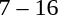<table style="text-align:center">
<tr>
<th width=200></th>
<th width=100></th>
<th width=200></th>
</tr>
<tr>
<td align=right></td>
<td>7 – 16</td>
<td align=left><strong></strong></td>
</tr>
</table>
